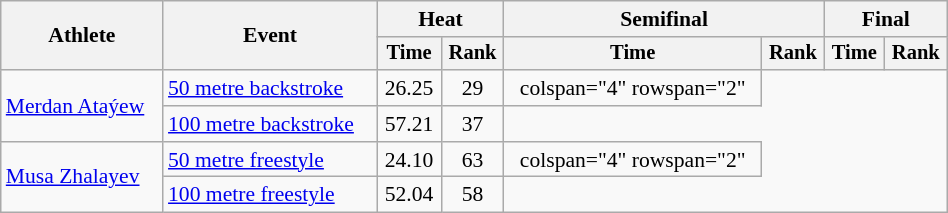<table class="wikitable" style="text-align:center; font-size:90%; width:50%;">
<tr>
<th rowspan="2">Athlete</th>
<th rowspan="2">Event</th>
<th colspan="2">Heat</th>
<th colspan="2">Semifinal</th>
<th colspan="2">Final</th>
</tr>
<tr style="font-size:95%">
<th>Time</th>
<th>Rank</th>
<th>Time</th>
<th>Rank</th>
<th>Time</th>
<th>Rank</th>
</tr>
<tr align=center>
<td align=left rowspan="2"><a href='#'>Merdan Ataýew</a></td>
<td align=left><a href='#'>50 metre backstroke</a></td>
<td>26.25</td>
<td>29</td>
<td>colspan="4" rowspan="2"</td>
</tr>
<tr align=center>
<td align=left><a href='#'>100 metre backstroke</a></td>
<td>57.21</td>
<td>37</td>
</tr>
<tr align=center>
<td align=left rowspan="2"><a href='#'>Musa Zhalayev</a></td>
<td align=left><a href='#'>50 metre freestyle</a></td>
<td>24.10</td>
<td>63</td>
<td>colspan="4" rowspan="2"</td>
</tr>
<tr align=center>
<td align=left><a href='#'>100 metre freestyle</a></td>
<td>52.04</td>
<td>58</td>
</tr>
</table>
